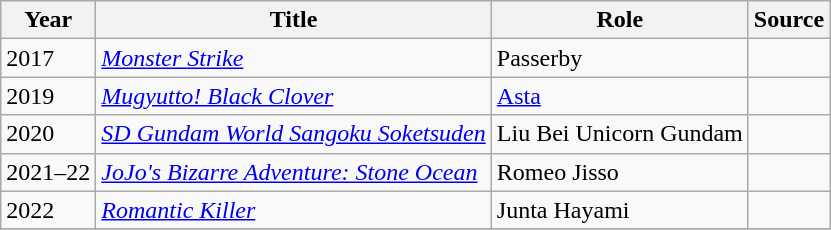<table class="wikitable sortable plainrowheaders">
<tr>
<th>Year</th>
<th>Title</th>
<th>Role</th>
<th class="unsortable">Source</th>
</tr>
<tr>
<td>2017</td>
<td><em><a href='#'>Monster Strike</a></em></td>
<td>Passerby</td>
<td></td>
</tr>
<tr>
<td>2019</td>
<td><em><a href='#'>Mugyutto! Black Clover</a></em></td>
<td><a href='#'>Asta</a></td>
<td></td>
</tr>
<tr>
<td>2020</td>
<td><em><a href='#'>SD Gundam World Sangoku Soketsuden</a></em></td>
<td>Liu Bei Unicorn Gundam</td>
<td></td>
</tr>
<tr>
<td>2021–22</td>
<td><em><a href='#'>JoJo's Bizarre Adventure: Stone Ocean</a></em></td>
<td>Romeo Jisso</td>
<td></td>
</tr>
<tr>
<td>2022</td>
<td><em><a href='#'>Romantic Killer</a></em></td>
<td>Junta Hayami</td>
<td></td>
</tr>
<tr>
</tr>
</table>
